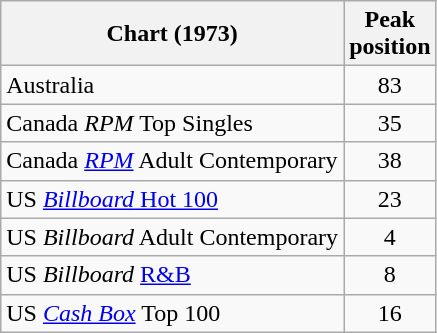<table class="wikitable sortable">
<tr>
<th>Chart (1973)</th>
<th>Peak<br>position</th>
</tr>
<tr>
<td>Australia</td>
<td style="text-align:center;">83</td>
</tr>
<tr>
<td>Canada <em>RPM</em> Top Singles</td>
<td style="text-align:center;">35</td>
</tr>
<tr>
<td>Canada <em><a href='#'>RPM</a></em> Adult Contemporary</td>
<td style="text-align:center;">38</td>
</tr>
<tr>
<td>US <a href='#'><em>Billboard</em> Hot 100</a></td>
<td style="text-align:center;">23</td>
</tr>
<tr>
<td>US <em>Billboard</em> Adult Contemporary</td>
<td style="text-align:center;">4</td>
</tr>
<tr>
<td>US <em>Billboard</em> <a href='#'>R&B</a></td>
<td style="text-align:center;">8</td>
</tr>
<tr>
<td>US <a href='#'><em>Cash Box</em></a> Top 100</td>
<td style="text-align:center;">16</td>
</tr>
</table>
